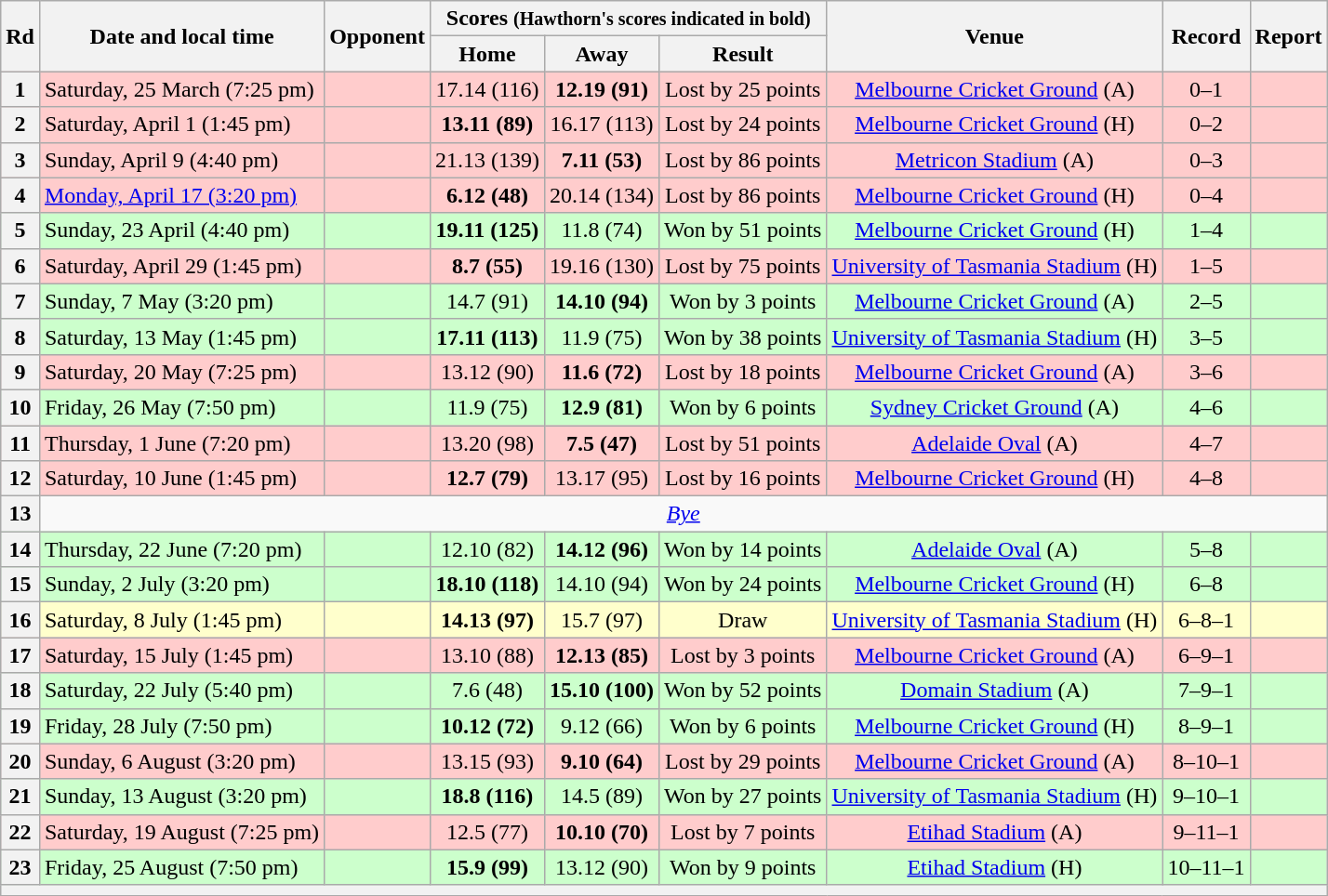<table class="wikitable" style="text-align:center">
<tr>
<th rowspan="2">Rd</th>
<th rowspan="2">Date and local time</th>
<th rowspan="2">Opponent</th>
<th colspan="3">Scores <small>(Hawthorn's scores indicated in bold)</small></th>
<th rowspan="2">Venue</th>
<th rowspan="2">Record</th>
<th rowspan="2">Report</th>
</tr>
<tr>
<th>Home</th>
<th>Away</th>
<th>Result</th>
</tr>
<tr style="background:#fcc;">
<th>1</th>
<td align=left>Saturday, 25 March (7:25 pm)</td>
<td align=left></td>
<td>17.14 (116)</td>
<td><strong>12.19 (91)</strong></td>
<td>Lost by 25 points</td>
<td><a href='#'>Melbourne Cricket Ground</a> (A)</td>
<td>0–1</td>
<td></td>
</tr>
<tr style="background:#fcc;">
<th>2</th>
<td align=left>Saturday, April 1 (1:45 pm)</td>
<td align=left></td>
<td><strong>13.11 (89)</strong></td>
<td>16.17 (113)</td>
<td>Lost by 24 points</td>
<td><a href='#'>Melbourne Cricket Ground</a> (H)</td>
<td>0–2</td>
<td></td>
</tr>
<tr style="background:#fcc;">
<th>3</th>
<td align=left>Sunday, April 9 (4:40 pm)</td>
<td align=left></td>
<td>21.13 (139)</td>
<td><strong>7.11 (53)</strong></td>
<td>Lost by 86 points</td>
<td><a href='#'>Metricon Stadium</a> (A)</td>
<td>0–3</td>
<td></td>
</tr>
<tr style="background:#fcc;">
<th>4</th>
<td align=left><a href='#'>Monday, April 17 (3:20 pm)</a></td>
<td align=left></td>
<td><strong>6.12 (48)</strong></td>
<td>20.14 (134)</td>
<td>Lost by 86 points</td>
<td><a href='#'>Melbourne Cricket Ground</a> (H)</td>
<td>0–4</td>
<td></td>
</tr>
<tr style="background:#cfc">
<th>5</th>
<td align=left>Sunday, 23 April (4:40 pm)</td>
<td align=left></td>
<td><strong>19.11 (125)</strong></td>
<td>11.8 (74)</td>
<td>Won by 51 points</td>
<td><a href='#'>Melbourne Cricket Ground</a> (H)</td>
<td>1–4</td>
<td></td>
</tr>
<tr style="background:#fcc;">
<th>6</th>
<td align=left>Saturday, April 29 (1:45 pm)</td>
<td align=left></td>
<td><strong>8.7 (55)</strong></td>
<td>19.16 (130)</td>
<td>Lost by 75 points</td>
<td><a href='#'>University of Tasmania Stadium</a> (H)</td>
<td>1–5</td>
<td></td>
</tr>
<tr style="background:#cfc">
<th>7</th>
<td align=left>Sunday, 7 May (3:20 pm)</td>
<td align=left></td>
<td>14.7 (91)</td>
<td><strong>14.10 (94)</strong></td>
<td>Won by 3 points</td>
<td><a href='#'>Melbourne Cricket Ground</a> (A)</td>
<td>2–5</td>
<td></td>
</tr>
<tr style="background:#cfc">
<th>8</th>
<td align=left>Saturday, 13 May (1:45 pm)</td>
<td align=left></td>
<td><strong>17.11 (113)</strong></td>
<td>11.9 (75)</td>
<td>Won by 38 points</td>
<td><a href='#'>University of Tasmania Stadium</a> (H)</td>
<td>3–5</td>
<td></td>
</tr>
<tr style="background:#fcc;">
<th>9</th>
<td align=left>Saturday, 20 May (7:25 pm)</td>
<td align=left></td>
<td>13.12 (90)</td>
<td><strong>11.6 (72)</strong></td>
<td>Lost by 18 points</td>
<td><a href='#'>Melbourne Cricket Ground</a> (A)</td>
<td>3–6</td>
<td></td>
</tr>
<tr style="background:#cfc">
<th>10</th>
<td align=left>Friday, 26 May (7:50 pm)</td>
<td align=left></td>
<td>11.9 (75)</td>
<td><strong>12.9 (81)</strong></td>
<td>Won by 6 points</td>
<td><a href='#'>Sydney Cricket Ground</a> (A)</td>
<td>4–6</td>
<td></td>
</tr>
<tr style="background:#fcc;">
<th>11</th>
<td align=left>Thursday, 1 June (7:20 pm)</td>
<td align=left></td>
<td>13.20 (98)</td>
<td><strong>7.5 (47)</strong></td>
<td>Lost by 51 points</td>
<td><a href='#'>Adelaide Oval</a> (A)</td>
<td>4–7</td>
<td></td>
</tr>
<tr style="background:#fcc;">
<th>12</th>
<td align=left>Saturday, 10 June (1:45 pm)</td>
<td align=left></td>
<td><strong>12.7 (79)</strong></td>
<td>13.17 (95)</td>
<td>Lost by 16 points</td>
<td><a href='#'>Melbourne Cricket Ground</a> (H)</td>
<td>4–8</td>
<td></td>
</tr>
<tr>
<th>13</th>
<td colspan="10"><em><a href='#'>Bye</a></em></td>
</tr>
<tr style="background:#cfc">
<th>14</th>
<td align=left>Thursday, 22 June (7:20 pm)</td>
<td align=left></td>
<td>12.10 (82)</td>
<td><strong>14.12 (96)</strong></td>
<td>Won by 14 points</td>
<td><a href='#'>Adelaide Oval</a> (A)</td>
<td>5–8</td>
<td></td>
</tr>
<tr style="background:#cfc">
<th>15</th>
<td align=left>Sunday, 2 July (3:20 pm)</td>
<td align=left></td>
<td><strong>18.10 (118)</strong></td>
<td>14.10 (94)</td>
<td>Won by 24 points</td>
<td><a href='#'>Melbourne Cricket Ground</a> (H)</td>
<td>6–8</td>
<td></td>
</tr>
<tr style="background:#ffc;">
<th>16</th>
<td align=left>Saturday, 8 July (1:45 pm)</td>
<td align=left></td>
<td><strong>14.13 (97)</strong></td>
<td>15.7 (97)</td>
<td>Draw</td>
<td><a href='#'>University of Tasmania Stadium</a> (H)</td>
<td>6–8–1</td>
<td></td>
</tr>
<tr style="background:#fcc;">
<th>17</th>
<td align=left>Saturday, 15 July (1:45 pm)</td>
<td align=left></td>
<td>13.10 (88)</td>
<td><strong>12.13 (85)</strong></td>
<td>Lost by 3 points</td>
<td><a href='#'>Melbourne Cricket Ground</a> (A)</td>
<td>6–9–1</td>
<td></td>
</tr>
<tr style="background:#cfc">
<th>18</th>
<td align=left>Saturday, 22 July (5:40 pm)</td>
<td align=left></td>
<td>7.6 (48)</td>
<td><strong>15.10 (100)</strong></td>
<td>Won by 52 points</td>
<td><a href='#'>Domain Stadium</a> (A)</td>
<td>7–9–1</td>
<td></td>
</tr>
<tr style="background:#cfc">
<th>19</th>
<td align=left>Friday, 28 July (7:50 pm)</td>
<td align=left></td>
<td><strong>10.12 (72)</strong></td>
<td>9.12 (66)</td>
<td>Won by 6 points</td>
<td><a href='#'>Melbourne Cricket Ground</a> (H)</td>
<td>8–9–1</td>
<td></td>
</tr>
<tr style="background:#fcc;">
<th>20</th>
<td align=left>Sunday, 6 August (3:20 pm)</td>
<td align=left></td>
<td>13.15 (93)</td>
<td><strong>9.10 (64)</strong></td>
<td>Lost by 29 points</td>
<td><a href='#'>Melbourne Cricket Ground</a> (A)</td>
<td>8–10–1</td>
<td></td>
</tr>
<tr style="background:#cfc">
<th>21</th>
<td align=left>Sunday, 13 August (3:20 pm)</td>
<td align=left></td>
<td><strong>18.8 (116)</strong></td>
<td>14.5 (89)</td>
<td>Won by 27 points</td>
<td><a href='#'>University of Tasmania Stadium</a> (H)</td>
<td>9–10–1</td>
<td></td>
</tr>
<tr style="background:#fcc;">
<th>22</th>
<td align=left>Saturday, 19 August (7:25 pm)</td>
<td align=left></td>
<td>12.5 (77)</td>
<td><strong>10.10 (70)</strong></td>
<td>Lost by 7 points</td>
<td><a href='#'>Etihad Stadium</a> (A)</td>
<td>9–11–1</td>
<td></td>
</tr>
<tr style="background:#cfc">
<th>23</th>
<td align=left>Friday, 25 August (7:50 pm)</td>
<td align=left></td>
<td><strong>15.9 (99)</strong></td>
<td>13.12 (90)</td>
<td>Won by 9 points</td>
<td><a href='#'>Etihad Stadium</a> (H)</td>
<td>10–11–1</td>
<td></td>
</tr>
<tr>
<th colspan="11"></th>
</tr>
</table>
